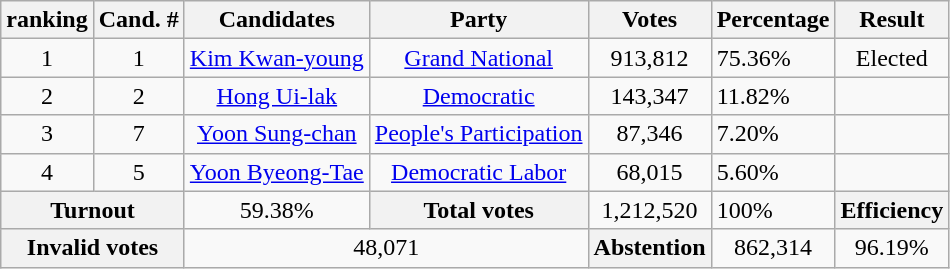<table class="wikitable sortable" style="text-align:center;">
<tr>
<th>ranking</th>
<th>Cand. #</th>
<th>Candidates</th>
<th>Party</th>
<th>Votes</th>
<th>Percentage</th>
<th>Result</th>
</tr>
<tr>
<td>1</td>
<td>1</td>
<td><a href='#'>Kim Kwan-young</a></td>
<td><a href='#'>Grand National</a></td>
<td>913,812</td>
<td align=left>75.36%</td>
<td>Elected</td>
</tr>
<tr>
<td>2</td>
<td>2</td>
<td><a href='#'>Hong Ui-lak</a></td>
<td><a href='#'>Democratic</a></td>
<td>143,347</td>
<td align=left>11.82%</td>
<td></td>
</tr>
<tr>
<td>3</td>
<td>7</td>
<td><a href='#'>Yoon Sung-chan</a></td>
<td><a href='#'>People's Participation</a></td>
<td>87,346</td>
<td align=left>7.20%</td>
<td></td>
</tr>
<tr>
<td>4</td>
<td>5</td>
<td><a href='#'>Yoon Byeong-Tae</a></td>
<td><a href='#'>Democratic Labor</a></td>
<td>68,015</td>
<td align=left>5.60%</td>
<td></td>
</tr>
<tr class="sortbottom">
<th colspan=2>Turnout</th>
<td>59.38%</td>
<th>Total votes</th>
<td>1,212,520</td>
<td align=left>100%</td>
<th>Efficiency</th>
</tr>
<tr class="sortbottom">
<th colspan=2>Invalid votes</th>
<td colspan=2>48,071</td>
<th>Abstention</th>
<td>862,314</td>
<td>96.19%</td>
</tr>
</table>
